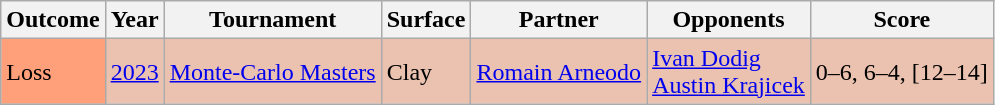<table class="sortable wikitable">
<tr>
<th>Outcome</th>
<th>Year</th>
<th>Tournament</th>
<th>Surface</th>
<th>Partner</th>
<th>Opponents</th>
<th class="unsortable">Score</th>
</tr>
<tr style="background:#ebc2af;">
<td style="background:#ffa07a;">Loss</td>
<td><a href='#'>2023</a></td>
<td><a href='#'>Monte-Carlo Masters</a></td>
<td>Clay</td>
<td> <a href='#'>Romain Arneodo</a></td>
<td> <a href='#'>Ivan Dodig</a><br> <a href='#'>Austin Krajicek</a></td>
<td>0–6, 6–4, [12–14]</td>
</tr>
</table>
